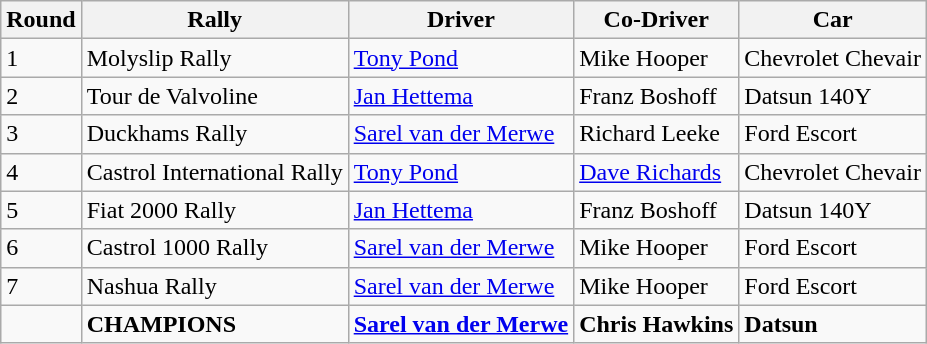<table class="wikitable">
<tr>
<th>Round</th>
<th>Rally</th>
<th>Driver</th>
<th>Co-Driver</th>
<th>Car</th>
</tr>
<tr>
<td>1</td>
<td>Molyslip Rally</td>
<td><a href='#'>Tony Pond</a></td>
<td>Mike Hooper</td>
<td>Chevrolet Chevair</td>
</tr>
<tr>
<td>2</td>
<td>Tour de Valvoline</td>
<td><a href='#'>Jan Hettema</a></td>
<td>Franz Boshoff</td>
<td>Datsun 140Y</td>
</tr>
<tr>
<td>3</td>
<td>Duckhams Rally</td>
<td><a href='#'>Sarel van der Merwe</a></td>
<td>Richard Leeke</td>
<td>Ford Escort</td>
</tr>
<tr>
<td>4</td>
<td>Castrol International Rally</td>
<td><a href='#'>Tony Pond</a></td>
<td><a href='#'>Dave Richards</a></td>
<td>Chevrolet Chevair</td>
</tr>
<tr>
<td>5</td>
<td>Fiat 2000 Rally</td>
<td><a href='#'>Jan Hettema</a></td>
<td>Franz Boshoff</td>
<td>Datsun 140Y</td>
</tr>
<tr>
<td>6</td>
<td>Castrol 1000 Rally</td>
<td><a href='#'>Sarel van der Merwe</a></td>
<td>Mike Hooper</td>
<td>Ford Escort</td>
</tr>
<tr>
<td>7</td>
<td>Nashua Rally</td>
<td><a href='#'>Sarel van der Merwe</a></td>
<td>Mike Hooper</td>
<td>Ford Escort</td>
</tr>
<tr>
<td></td>
<td><strong>CHAMPIONS</strong></td>
<td><strong><a href='#'>Sarel van der Merwe</a></strong></td>
<td><strong>Chris Hawkins</strong></td>
<td><strong>Datsun</strong></td>
</tr>
</table>
